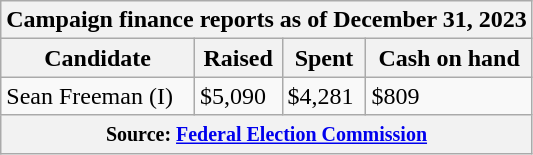<table class="wikitable sortable">
<tr>
<th colspan=4>Campaign finance reports as of December 31, 2023</th>
</tr>
<tr style="text-align:center;">
<th>Candidate</th>
<th>Raised</th>
<th>Spent</th>
<th>Cash on hand</th>
</tr>
<tr>
<td>Sean Freeman (I)</td>
<td>$5,090</td>
<td>$4,281</td>
<td>$809</td>
</tr>
<tr>
<th colspan="4"><small>Source: <a href='#'>Federal Election Commission</a></small></th>
</tr>
</table>
